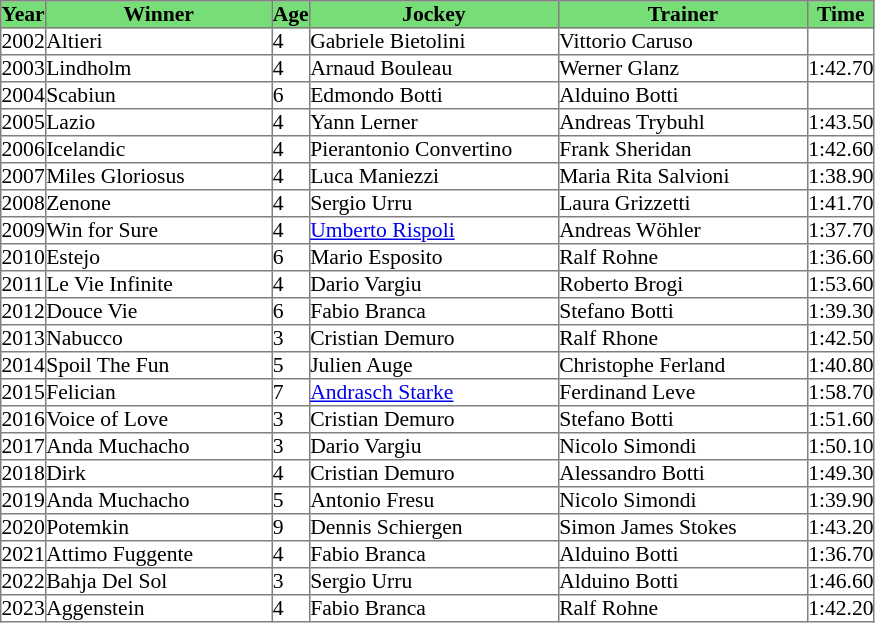<table class = "sortable" | border="1" cellpadding="0" style="border-collapse: collapse; font-size:90%">
<tr bgcolor="#77dd77" align="center">
<th>Year</th>
<th>Winner</th>
<th>Age</th>
<th>Jockey</th>
<th>Trainer</th>
<th>Time</th>
</tr>
<tr>
<td>2002</td>
<td width=150px>Altieri</td>
<td>4</td>
<td width=165px>Gabriele Bietolini</td>
<td width=165px>Vittorio Caruso</td>
<td></td>
</tr>
<tr>
<td>2003</td>
<td>Lindholm</td>
<td>4</td>
<td>Arnaud Bouleau</td>
<td>Werner Glanz</td>
<td>1:42.70</td>
</tr>
<tr>
<td>2004</td>
<td>Scabiun</td>
<td>6</td>
<td>Edmondo Botti</td>
<td>Alduino Botti</td>
<td></td>
</tr>
<tr>
<td>2005</td>
<td>Lazio</td>
<td>4</td>
<td>Yann Lerner</td>
<td>Andreas Trybuhl</td>
<td>1:43.50</td>
</tr>
<tr>
<td>2006</td>
<td>Icelandic</td>
<td>4</td>
<td>Pierantonio Convertino</td>
<td>Frank Sheridan</td>
<td>1:42.60</td>
</tr>
<tr>
<td>2007</td>
<td>Miles Gloriosus</td>
<td>4</td>
<td>Luca Maniezzi</td>
<td>Maria Rita Salvioni</td>
<td>1:38.90</td>
</tr>
<tr>
<td>2008</td>
<td>Zenone</td>
<td>4</td>
<td>Sergio Urru</td>
<td>Laura Grizzetti</td>
<td>1:41.70</td>
</tr>
<tr>
<td>2009</td>
<td>Win for Sure</td>
<td>4</td>
<td><a href='#'>Umberto Rispoli</a></td>
<td>Andreas Wöhler</td>
<td>1:37.70</td>
</tr>
<tr>
<td>2010</td>
<td>Estejo</td>
<td>6</td>
<td>Mario Esposito</td>
<td>Ralf Rohne</td>
<td>1:36.60</td>
</tr>
<tr>
<td>2011</td>
<td>Le Vie Infinite</td>
<td>4</td>
<td>Dario Vargiu</td>
<td>Roberto Brogi</td>
<td>1:53.60</td>
</tr>
<tr>
<td>2012</td>
<td>Douce Vie</td>
<td>6</td>
<td>Fabio Branca</td>
<td>Stefano Botti</td>
<td>1:39.30</td>
</tr>
<tr>
<td>2013</td>
<td>Nabucco</td>
<td>3</td>
<td>Cristian Demuro</td>
<td>Ralf Rhone</td>
<td>1:42.50</td>
</tr>
<tr>
<td>2014</td>
<td>Spoil The Fun</td>
<td>5</td>
<td>Julien Auge</td>
<td>Christophe Ferland</td>
<td>1:40.80</td>
</tr>
<tr>
<td>2015</td>
<td>Felician</td>
<td>7</td>
<td><a href='#'>Andrasch Starke</a></td>
<td>Ferdinand Leve</td>
<td>1:58.70</td>
</tr>
<tr>
<td>2016</td>
<td>Voice of Love</td>
<td>3</td>
<td>Cristian Demuro</td>
<td>Stefano Botti</td>
<td>1:51.60</td>
</tr>
<tr>
<td>2017</td>
<td>Anda Muchacho</td>
<td>3</td>
<td>Dario Vargiu</td>
<td>Nicolo Simondi</td>
<td>1:50.10</td>
</tr>
<tr>
<td>2018</td>
<td>Dirk</td>
<td>4</td>
<td>Cristian Demuro</td>
<td>Alessandro Botti</td>
<td>1:49.30</td>
</tr>
<tr>
<td>2019</td>
<td>Anda Muchacho</td>
<td>5</td>
<td>Antonio Fresu</td>
<td>Nicolo Simondi</td>
<td>1:39.90</td>
</tr>
<tr>
<td>2020</td>
<td>Potemkin</td>
<td>9</td>
<td>Dennis Schiergen</td>
<td>Simon James Stokes</td>
<td>1:43.20</td>
</tr>
<tr>
<td>2021</td>
<td>Attimo Fuggente</td>
<td>4</td>
<td>Fabio Branca</td>
<td>Alduino Botti</td>
<td>1:36.70</td>
</tr>
<tr>
<td>2022</td>
<td>Bahja Del Sol</td>
<td>3</td>
<td>Sergio Urru</td>
<td>Alduino Botti</td>
<td>1:46.60</td>
</tr>
<tr>
<td>2023</td>
<td>Aggenstein</td>
<td>4</td>
<td>Fabio Branca</td>
<td>Ralf Rohne</td>
<td>1:42.20</td>
</tr>
</table>
